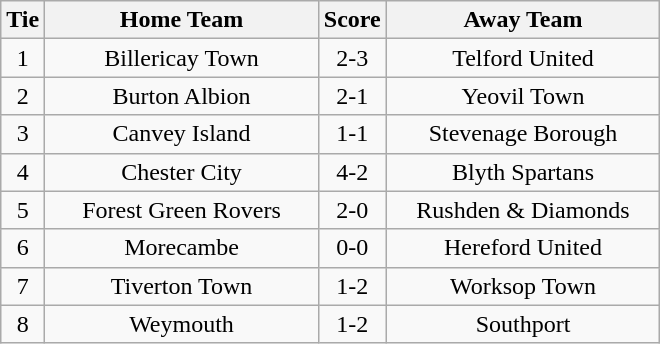<table class="wikitable" style="text-align:center;">
<tr>
<th width=20>Tie</th>
<th width=175>Home Team</th>
<th width=20>Score</th>
<th width=175>Away Team</th>
</tr>
<tr>
<td>1</td>
<td>Billericay Town</td>
<td>2-3</td>
<td>Telford United</td>
</tr>
<tr>
<td>2</td>
<td>Burton Albion</td>
<td>2-1</td>
<td>Yeovil Town</td>
</tr>
<tr>
<td>3</td>
<td>Canvey Island</td>
<td>1-1</td>
<td>Stevenage Borough</td>
</tr>
<tr>
<td>4</td>
<td>Chester City</td>
<td>4-2</td>
<td>Blyth Spartans</td>
</tr>
<tr>
<td>5</td>
<td>Forest Green Rovers</td>
<td>2-0</td>
<td>Rushden & Diamonds</td>
</tr>
<tr>
<td>6</td>
<td>Morecambe</td>
<td>0-0</td>
<td>Hereford United</td>
</tr>
<tr>
<td>7</td>
<td>Tiverton Town</td>
<td>1-2</td>
<td>Worksop Town</td>
</tr>
<tr>
<td>8</td>
<td>Weymouth</td>
<td>1-2</td>
<td>Southport</td>
</tr>
</table>
